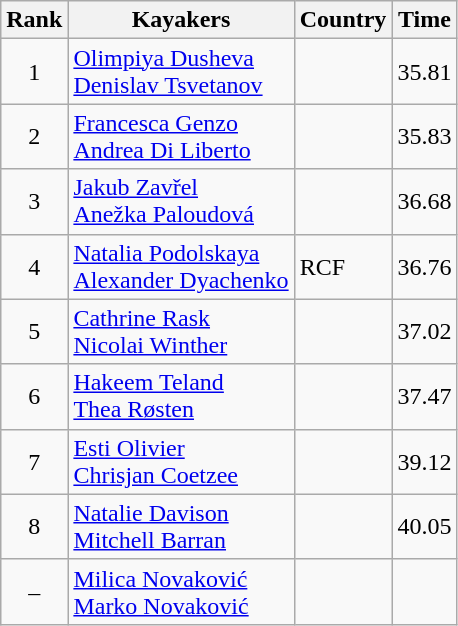<table class="wikitable" style="text-align:center">
<tr>
<th>Rank</th>
<th>Kayakers</th>
<th>Country</th>
<th>Time</th>
</tr>
<tr>
<td>1</td>
<td align="left"><a href='#'>Olimpiya Dusheva</a><br><a href='#'>Denislav Tsvetanov</a></td>
<td align="left"></td>
<td>35.81</td>
</tr>
<tr>
<td>2</td>
<td align="left"><a href='#'>Francesca Genzo</a><br><a href='#'>Andrea Di Liberto</a></td>
<td align="left"></td>
<td>35.83</td>
</tr>
<tr>
<td>3</td>
<td align="left"><a href='#'>Jakub Zavřel</a><br><a href='#'>Anežka Paloudová</a></td>
<td align="left"></td>
<td>36.68</td>
</tr>
<tr>
<td>4</td>
<td align="left"><a href='#'>Natalia Podolskaya</a><br><a href='#'>Alexander Dyachenko</a></td>
<td align="left"> RCF</td>
<td>36.76</td>
</tr>
<tr>
<td>5</td>
<td align="left"><a href='#'>Cathrine Rask</a><br><a href='#'>Nicolai Winther</a></td>
<td align="left"></td>
<td>37.02</td>
</tr>
<tr>
<td>6</td>
<td align="left"><a href='#'>Hakeem Teland</a><br><a href='#'>Thea Røsten</a></td>
<td align="left"></td>
<td>37.47</td>
</tr>
<tr>
<td>7</td>
<td align="left"><a href='#'>Esti Olivier</a><br><a href='#'>Chrisjan Coetzee</a></td>
<td align="left"></td>
<td>39.12</td>
</tr>
<tr>
<td>8</td>
<td align="left"><a href='#'>Natalie Davison</a><br><a href='#'>Mitchell Barran</a></td>
<td align="left"></td>
<td>40.05</td>
</tr>
<tr>
<td>–</td>
<td align="left"><a href='#'>Milica Novaković</a><br><a href='#'>Marko Novaković</a></td>
<td align="left"></td>
<td></td>
</tr>
</table>
